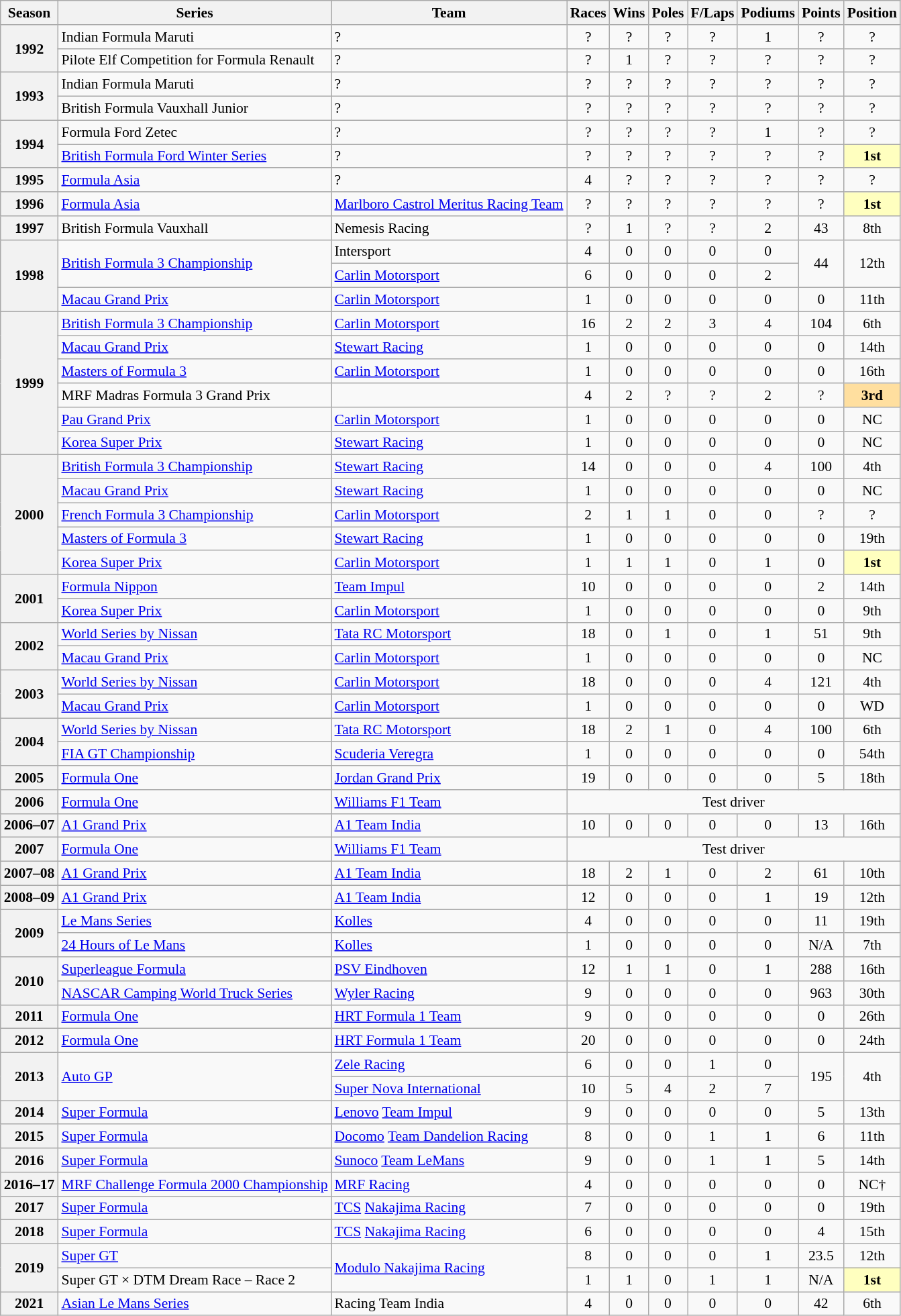<table class="wikitable" style="font-size: 90%; text-align:center">
<tr>
<th>Season</th>
<th>Series</th>
<th>Team</th>
<th>Races</th>
<th>Wins</th>
<th>Poles</th>
<th>F/Laps</th>
<th>Podiums</th>
<th>Points</th>
<th>Position</th>
</tr>
<tr>
<th rowspan=2>1992</th>
<td align=left>Indian Formula Maruti</td>
<td align=left>?</td>
<td>?</td>
<td>?</td>
<td>?</td>
<td>?</td>
<td>1</td>
<td>?</td>
<td>?</td>
</tr>
<tr>
<td align=left>Pilote Elf Competition for Formula Renault</td>
<td align=left>?</td>
<td>?</td>
<td>1</td>
<td>?</td>
<td>?</td>
<td>?</td>
<td>?</td>
<td>?</td>
</tr>
<tr>
<th rowspan=2>1993</th>
<td align=left>Indian Formula Maruti</td>
<td align=left>?</td>
<td>?</td>
<td>?</td>
<td>?</td>
<td>?</td>
<td>?</td>
<td>?</td>
<td>?</td>
</tr>
<tr>
<td align=left>British Formula Vauxhall Junior</td>
<td align=left>?</td>
<td>?</td>
<td>?</td>
<td>?</td>
<td>?</td>
<td>?</td>
<td>?</td>
<td>?</td>
</tr>
<tr>
<th rowspan=2>1994</th>
<td align=left>Formula Ford Zetec</td>
<td align=left>?</td>
<td>?</td>
<td>?</td>
<td>?</td>
<td>?</td>
<td>1</td>
<td>?</td>
<td>?</td>
</tr>
<tr>
<td align=left><a href='#'>British Formula Ford Winter Series</a></td>
<td align=left>?</td>
<td>?</td>
<td>?</td>
<td>?</td>
<td>?</td>
<td>?</td>
<td>?</td>
<td style="background:#FFFFBF;"><strong>1st</strong></td>
</tr>
<tr>
<th>1995</th>
<td align=left><a href='#'>Formula Asia</a></td>
<td align=left>?</td>
<td>4</td>
<td>?</td>
<td>?</td>
<td>?</td>
<td>?</td>
<td>?</td>
<td>?</td>
</tr>
<tr>
<th>1996</th>
<td align=left><a href='#'>Formula Asia</a></td>
<td align=left><a href='#'>Marlboro Castrol Meritus Racing Team</a></td>
<td>?</td>
<td>?</td>
<td>?</td>
<td>?</td>
<td>?</td>
<td>?</td>
<td style="background:#FFFFBF;"><strong>1st</strong></td>
</tr>
<tr>
<th>1997</th>
<td align=left>British Formula Vauxhall</td>
<td align=left>Nemesis Racing</td>
<td>?</td>
<td>1</td>
<td>?</td>
<td>?</td>
<td>2</td>
<td>43</td>
<td>8th</td>
</tr>
<tr>
<th rowspan="3">1998</th>
<td rowspan="2" align=left><a href='#'>British Formula 3 Championship</a></td>
<td align="left">Intersport</td>
<td>4</td>
<td>0</td>
<td>0</td>
<td>0</td>
<td>0</td>
<td rowspan="2">44</td>
<td rowspan="2">12th</td>
</tr>
<tr>
<td align="left"><a href='#'>Carlin Motorsport</a></td>
<td>6</td>
<td>0</td>
<td>0</td>
<td>0</td>
<td>2</td>
</tr>
<tr>
<td align=left><a href='#'>Macau Grand Prix</a></td>
<td align=left><a href='#'>Carlin Motorsport</a></td>
<td>1</td>
<td>0</td>
<td>0</td>
<td>0</td>
<td>0</td>
<td>0</td>
<td>11th</td>
</tr>
<tr>
<th rowspan=6>1999</th>
<td align=left><a href='#'>British Formula 3 Championship</a></td>
<td align=left><a href='#'>Carlin Motorsport</a></td>
<td>16</td>
<td>2</td>
<td>2</td>
<td>3</td>
<td>4</td>
<td>104</td>
<td>6th</td>
</tr>
<tr>
<td align=left><a href='#'>Macau Grand Prix</a></td>
<td align=left><a href='#'>Stewart Racing</a></td>
<td>1</td>
<td>0</td>
<td>0</td>
<td>0</td>
<td>0</td>
<td>0</td>
<td>14th</td>
</tr>
<tr>
<td align=left><a href='#'>Masters of Formula 3</a></td>
<td align=left><a href='#'>Carlin Motorsport</a></td>
<td>1</td>
<td>0</td>
<td>0</td>
<td>0</td>
<td>0</td>
<td>0</td>
<td>16th</td>
</tr>
<tr>
<td align=left>MRF Madras Formula 3 Grand Prix</td>
<td align=left></td>
<td>4</td>
<td>2</td>
<td>?</td>
<td>?</td>
<td>2</td>
<td>?</td>
<td style="background:#FFDF9F;"><strong>3rd</strong></td>
</tr>
<tr>
<td align=left><a href='#'>Pau Grand Prix</a></td>
<td align=left><a href='#'>Carlin Motorsport</a></td>
<td>1</td>
<td>0</td>
<td>0</td>
<td>0</td>
<td>0</td>
<td>0</td>
<td>NC</td>
</tr>
<tr>
<td align=left><a href='#'>Korea Super Prix</a></td>
<td align=left><a href='#'>Stewart Racing</a></td>
<td>1</td>
<td>0</td>
<td>0</td>
<td>0</td>
<td>0</td>
<td>0</td>
<td>NC</td>
</tr>
<tr>
<th rowspan=5>2000</th>
<td align=left><a href='#'>British Formula 3 Championship</a></td>
<td align=left><a href='#'>Stewart Racing</a></td>
<td>14</td>
<td>0</td>
<td>0</td>
<td>0</td>
<td>4</td>
<td>100</td>
<td>4th</td>
</tr>
<tr>
<td align=left><a href='#'>Macau Grand Prix</a></td>
<td align=left><a href='#'>Stewart Racing</a></td>
<td>1</td>
<td>0</td>
<td>0</td>
<td>0</td>
<td>0</td>
<td>0</td>
<td>NC</td>
</tr>
<tr>
<td align=left><a href='#'>French Formula 3 Championship</a></td>
<td align=left><a href='#'>Carlin Motorsport</a></td>
<td>2</td>
<td>1</td>
<td>1</td>
<td>0</td>
<td>0</td>
<td>?</td>
<td>?</td>
</tr>
<tr>
<td align=left><a href='#'>Masters of Formula 3</a></td>
<td align=left><a href='#'>Stewart Racing</a></td>
<td>1</td>
<td>0</td>
<td>0</td>
<td>0</td>
<td>0</td>
<td>0</td>
<td>19th</td>
</tr>
<tr>
<td align=left><a href='#'>Korea Super Prix</a></td>
<td align=left><a href='#'>Carlin Motorsport</a></td>
<td>1</td>
<td>1</td>
<td>1</td>
<td>0</td>
<td>1</td>
<td>0</td>
<td style="background:#FFFFBF;"><strong>1st</strong></td>
</tr>
<tr>
<th rowspan=2>2001</th>
<td align=left><a href='#'>Formula Nippon</a></td>
<td align=left><a href='#'>Team Impul</a></td>
<td>10</td>
<td>0</td>
<td>0</td>
<td>0</td>
<td>0</td>
<td>2</td>
<td>14th</td>
</tr>
<tr>
<td align=left><a href='#'>Korea Super Prix</a></td>
<td align=left><a href='#'>Carlin Motorsport</a></td>
<td>1</td>
<td>0</td>
<td>0</td>
<td>0</td>
<td>0</td>
<td>0</td>
<td>9th</td>
</tr>
<tr>
<th rowspan=2>2002</th>
<td align=left><a href='#'>World Series by Nissan</a></td>
<td align=left><a href='#'>Tata RC Motorsport</a></td>
<td>18</td>
<td>0</td>
<td>1</td>
<td>0</td>
<td>1</td>
<td>51</td>
<td>9th</td>
</tr>
<tr>
<td align=left><a href='#'>Macau Grand Prix</a></td>
<td align=left><a href='#'>Carlin Motorsport</a></td>
<td>1</td>
<td>0</td>
<td>0</td>
<td>0</td>
<td>0</td>
<td>0</td>
<td>NC</td>
</tr>
<tr>
<th rowspan=2>2003</th>
<td align=left><a href='#'>World Series by Nissan</a></td>
<td align=left><a href='#'>Carlin Motorsport</a></td>
<td>18</td>
<td>0</td>
<td>0</td>
<td>0</td>
<td>4</td>
<td>121</td>
<td>4th</td>
</tr>
<tr>
<td align=left><a href='#'>Macau Grand Prix</a></td>
<td align=left><a href='#'>Carlin Motorsport</a></td>
<td>1</td>
<td>0</td>
<td>0</td>
<td>0</td>
<td>0</td>
<td>0</td>
<td>WD</td>
</tr>
<tr>
<th rowspan=2>2004</th>
<td align=left><a href='#'>World Series by Nissan</a></td>
<td align=left><a href='#'>Tata RC Motorsport</a></td>
<td>18</td>
<td>2</td>
<td>1</td>
<td>0</td>
<td>4</td>
<td>100</td>
<td>6th</td>
</tr>
<tr>
<td align=left><a href='#'>FIA GT Championship</a></td>
<td align=left><a href='#'>Scuderia Veregra</a></td>
<td>1</td>
<td>0</td>
<td>0</td>
<td>0</td>
<td>0</td>
<td>0</td>
<td>54th</td>
</tr>
<tr>
<th>2005</th>
<td align=left><a href='#'>Formula One</a></td>
<td align=left><a href='#'>Jordan Grand Prix</a></td>
<td>19</td>
<td>0</td>
<td>0</td>
<td>0</td>
<td>0</td>
<td>5</td>
<td>18th</td>
</tr>
<tr>
<th>2006</th>
<td align=left><a href='#'>Formula One</a></td>
<td align=left><a href='#'>Williams F1 Team</a></td>
<td colspan=7>Test driver</td>
</tr>
<tr>
<th>2006–07</th>
<td align=left><a href='#'>A1 Grand Prix</a></td>
<td align=left><a href='#'>A1 Team India</a></td>
<td>10</td>
<td>0</td>
<td>0</td>
<td>0</td>
<td>0</td>
<td>13</td>
<td>16th</td>
</tr>
<tr>
<th>2007</th>
<td align=left><a href='#'>Formula One</a></td>
<td align=left><a href='#'>Williams F1 Team</a></td>
<td colspan=7>Test driver</td>
</tr>
<tr>
<th>2007–08</th>
<td align=left><a href='#'>A1 Grand Prix</a></td>
<td align=left><a href='#'>A1 Team India</a></td>
<td>18</td>
<td>2</td>
<td>1</td>
<td>0</td>
<td>2</td>
<td>61</td>
<td>10th</td>
</tr>
<tr>
<th>2008–09</th>
<td align=left><a href='#'>A1 Grand Prix</a></td>
<td align=left><a href='#'>A1 Team India</a></td>
<td>12</td>
<td>0</td>
<td>0</td>
<td>0</td>
<td>1</td>
<td>19</td>
<td>12th</td>
</tr>
<tr>
<th rowspan=2>2009</th>
<td align=left><a href='#'>Le Mans Series</a></td>
<td align=left><a href='#'>Kolles</a></td>
<td>4</td>
<td>0</td>
<td>0</td>
<td>0</td>
<td>0</td>
<td>11</td>
<td>19th</td>
</tr>
<tr>
<td align=left><a href='#'>24 Hours of Le Mans</a></td>
<td align=left><a href='#'>Kolles</a></td>
<td>1</td>
<td>0</td>
<td>0</td>
<td>0</td>
<td>0</td>
<td>N/A</td>
<td>7th</td>
</tr>
<tr>
<th rowspan=2>2010</th>
<td align=left><a href='#'>Superleague Formula</a></td>
<td align=left><a href='#'>PSV Eindhoven</a></td>
<td>12</td>
<td>1</td>
<td>1</td>
<td>0</td>
<td>1</td>
<td>288</td>
<td>16th</td>
</tr>
<tr>
<td align=left><a href='#'>NASCAR Camping World Truck Series</a></td>
<td align=left><a href='#'>Wyler Racing</a></td>
<td>9</td>
<td>0</td>
<td>0</td>
<td>0</td>
<td>0</td>
<td>963</td>
<td>30th</td>
</tr>
<tr>
<th>2011</th>
<td align=left><a href='#'>Formula One</a></td>
<td align=left><a href='#'>HRT Formula 1 Team</a></td>
<td>9</td>
<td>0</td>
<td>0</td>
<td>0</td>
<td>0</td>
<td>0</td>
<td>26th</td>
</tr>
<tr>
<th>2012</th>
<td align=left><a href='#'>Formula One</a></td>
<td align=left><a href='#'>HRT Formula 1 Team</a></td>
<td>20</td>
<td>0</td>
<td>0</td>
<td>0</td>
<td>0</td>
<td>0</td>
<td>24th</td>
</tr>
<tr>
<th rowspan=2>2013</th>
<td rowspan=2 align=left><a href='#'>Auto GP</a></td>
<td align=left><a href='#'>Zele Racing</a></td>
<td>6</td>
<td>0</td>
<td>0</td>
<td>1</td>
<td>0</td>
<td rowspan=2>195</td>
<td rowspan=2>4th</td>
</tr>
<tr>
<td align=left><a href='#'>Super Nova International</a></td>
<td>10</td>
<td>5</td>
<td>4</td>
<td>2</td>
<td>7</td>
</tr>
<tr>
<th>2014</th>
<td align=left><a href='#'>Super Formula</a></td>
<td align=left><a href='#'>Lenovo</a> <a href='#'>Team Impul</a></td>
<td>9</td>
<td>0</td>
<td>0</td>
<td>0</td>
<td>0</td>
<td>5</td>
<td>13th</td>
</tr>
<tr>
<th>2015</th>
<td align=left><a href='#'>Super Formula</a></td>
<td align=left><a href='#'>Docomo</a> <a href='#'>Team Dandelion Racing</a></td>
<td>8</td>
<td>0</td>
<td>0</td>
<td>1</td>
<td>1</td>
<td>6</td>
<td>11th</td>
</tr>
<tr>
<th>2016</th>
<td align=left><a href='#'>Super Formula</a></td>
<td align=left><a href='#'>Sunoco</a> <a href='#'>Team LeMans</a></td>
<td>9</td>
<td>0</td>
<td>0</td>
<td>1</td>
<td>1</td>
<td>5</td>
<td>14th</td>
</tr>
<tr>
<th>2016–17</th>
<td align=left><a href='#'>MRF Challenge Formula 2000 Championship</a></td>
<td align=left><a href='#'>MRF Racing</a></td>
<td>4</td>
<td>0</td>
<td>0</td>
<td>0</td>
<td>0</td>
<td>0</td>
<td>NC†</td>
</tr>
<tr>
<th>2017</th>
<td align=left><a href='#'>Super Formula</a></td>
<td align=left><a href='#'>TCS</a> <a href='#'>Nakajima Racing</a></td>
<td>7</td>
<td>0</td>
<td>0</td>
<td>0</td>
<td>0</td>
<td>0</td>
<td>19th</td>
</tr>
<tr>
<th>2018</th>
<td align=left><a href='#'>Super Formula</a></td>
<td align=left><a href='#'>TCS</a> <a href='#'>Nakajima Racing</a></td>
<td>6</td>
<td>0</td>
<td>0</td>
<td>0</td>
<td>0</td>
<td>4</td>
<td>15th</td>
</tr>
<tr>
<th rowspan=2>2019</th>
<td align=left><a href='#'>Super GT</a></td>
<td rowspan=2 align=left><a href='#'>Modulo Nakajima Racing</a></td>
<td>8</td>
<td>0</td>
<td>0</td>
<td>0</td>
<td>1</td>
<td>23.5</td>
<td>12th</td>
</tr>
<tr>
<td align=left>Super GT × DTM Dream Race – Race 2</td>
<td>1</td>
<td>1</td>
<td>0</td>
<td>1</td>
<td>1</td>
<td>N/A</td>
<td style="background:#FFFFBF;"><strong>1st</strong></td>
</tr>
<tr>
<th>2021</th>
<td align=left><a href='#'>Asian Le Mans Series</a></td>
<td align=left>Racing Team India</td>
<td>4</td>
<td>0</td>
<td>0</td>
<td>0</td>
<td>0</td>
<td>42</td>
<td>6th</td>
</tr>
</table>
